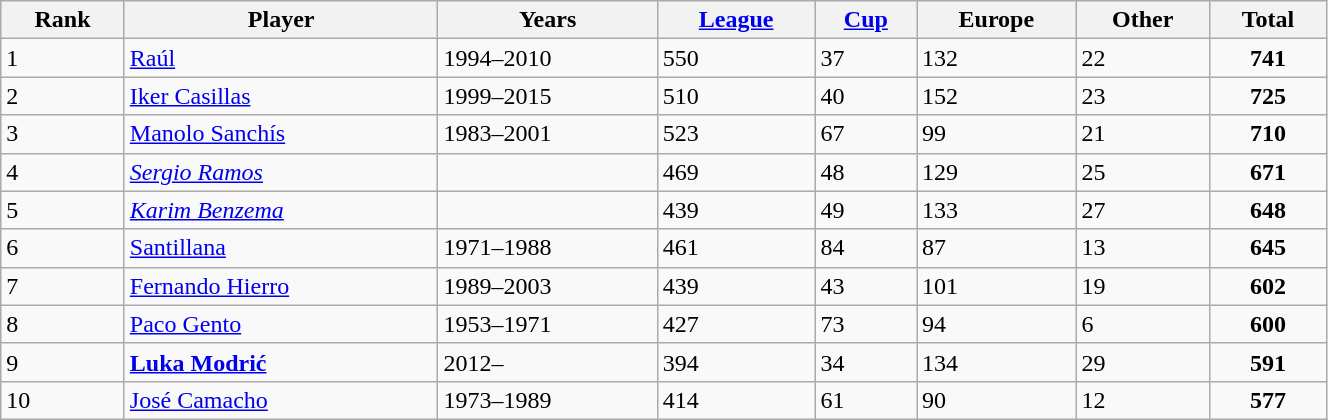<table class="wikitable sortable" style="text-align:left; width:70%;">
<tr>
<th>Rank</th>
<th>Player</th>
<th>Years</th>
<th><a href='#'>League</a></th>
<th><a href='#'>Cup</a></th>
<th>Europe</th>
<th>Other</th>
<th>Total</th>
</tr>
<tr>
<td>1</td>
<td> <a href='#'>Raúl</a></td>
<td>1994–2010</td>
<td>550</td>
<td>37</td>
<td>132</td>
<td>22</td>
<td style="text-align:center;"><strong>741</strong></td>
</tr>
<tr>
<td>2</td>
<td> <a href='#'>Iker Casillas</a></td>
<td>1999–2015</td>
<td>510</td>
<td>40</td>
<td>152</td>
<td>23</td>
<td style="text-align:center;"><strong>725</strong></td>
</tr>
<tr>
<td>3</td>
<td> <a href='#'>Manolo Sanchís</a></td>
<td>1983–2001</td>
<td>523</td>
<td>67</td>
<td>99</td>
<td>21</td>
<td style="text-align:center;"><strong>710</strong></td>
</tr>
<tr>
<td>4</td>
<td> <em><a href='#'>Sergio Ramos</a></em></td>
<td></td>
<td>469</td>
<td>48</td>
<td>129</td>
<td>25</td>
<td style="text-align:center;"><strong>671</strong></td>
</tr>
<tr>
<td>5</td>
<td> <em><a href='#'>Karim Benzema</a></em></td>
<td></td>
<td>439</td>
<td>49</td>
<td>133</td>
<td>27</td>
<td style="text-align:center;"><strong>648</strong></td>
</tr>
<tr>
<td>6</td>
<td> <a href='#'>Santillana</a></td>
<td>1971–1988</td>
<td>461</td>
<td>84</td>
<td>87</td>
<td>13</td>
<td style="text-align:center;"><strong>645</strong></td>
</tr>
<tr>
<td>7</td>
<td> <a href='#'>Fernando Hierro</a></td>
<td>1989–2003</td>
<td>439</td>
<td>43</td>
<td>101</td>
<td>19</td>
<td style="text-align:center;"><strong>602</strong></td>
</tr>
<tr>
<td>8</td>
<td> <a href='#'>Paco Gento</a></td>
<td>1953–1971</td>
<td>427</td>
<td>73</td>
<td>94</td>
<td>6</td>
<td style="text-align:center;"><strong>600</strong></td>
</tr>
<tr>
<td>9</td>
<td> <strong><a href='#'>Luka Modrić</a></strong></td>
<td>2012–</td>
<td>394</td>
<td>34</td>
<td>134</td>
<td>29</td>
<td style="text-align:center;"><strong>591</strong></td>
</tr>
<tr>
<td>10</td>
<td> <a href='#'>José Camacho</a></td>
<td>1973–1989</td>
<td>414</td>
<td>61</td>
<td>90</td>
<td>12</td>
<td style="text-align:center;"><strong>577</strong></td>
</tr>
</table>
